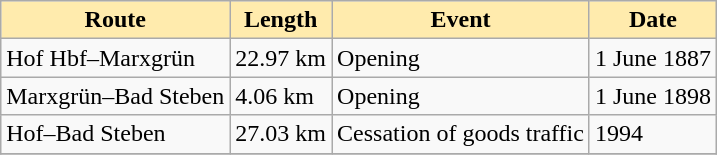<table class="wikitable"  border=1>
<tr>
<th style="background: #FFEBAD;">Route</th>
<th style="background: #FFEBAD;">Length</th>
<th style="background: #FFEBAD;">Event</th>
<th style="background: #FFEBAD;">Date</th>
</tr>
<tr>
<td>Hof Hbf–Marxgrün</td>
<td>22.97 km</td>
<td>Opening</td>
<td>1 June 1887</td>
</tr>
<tr>
<td>Marxgrün–Bad Steben</td>
<td>4.06 km</td>
<td>Opening</td>
<td>1 June 1898</td>
</tr>
<tr>
<td>Hof–Bad Steben</td>
<td>27.03 km</td>
<td>Cessation of goods traffic</td>
<td>1994</td>
</tr>
<tr>
</tr>
</table>
